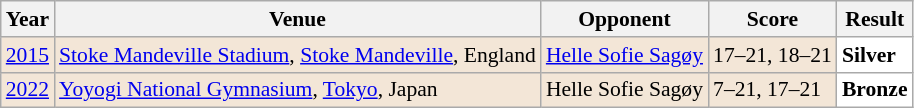<table class="sortable wikitable" style="font-size: 90%;">
<tr>
<th>Year</th>
<th>Venue</th>
<th>Opponent</th>
<th>Score</th>
<th>Result</th>
</tr>
<tr style="background:#F3E6D7">
<td align="center"><a href='#'>2015</a></td>
<td align="left"><a href='#'>Stoke Mandeville Stadium</a>, <a href='#'>Stoke Mandeville</a>, England</td>
<td align="left"> <a href='#'>Helle Sofie Sagøy</a></td>
<td align="left">17–21, 18–21</td>
<td style="text-align:left; background:white"> <strong>Silver</strong></td>
</tr>
<tr style="background:#F3E6D7">
<td align="center"><a href='#'>2022</a></td>
<td align="left"><a href='#'>Yoyogi National Gymnasium</a>, <a href='#'>Tokyo</a>, Japan</td>
<td align="left"> Helle Sofie Sagøy</td>
<td align="left">7–21, 17–21</td>
<td style="text-align:left; background:white"> <strong>Bronze</strong></td>
</tr>
</table>
